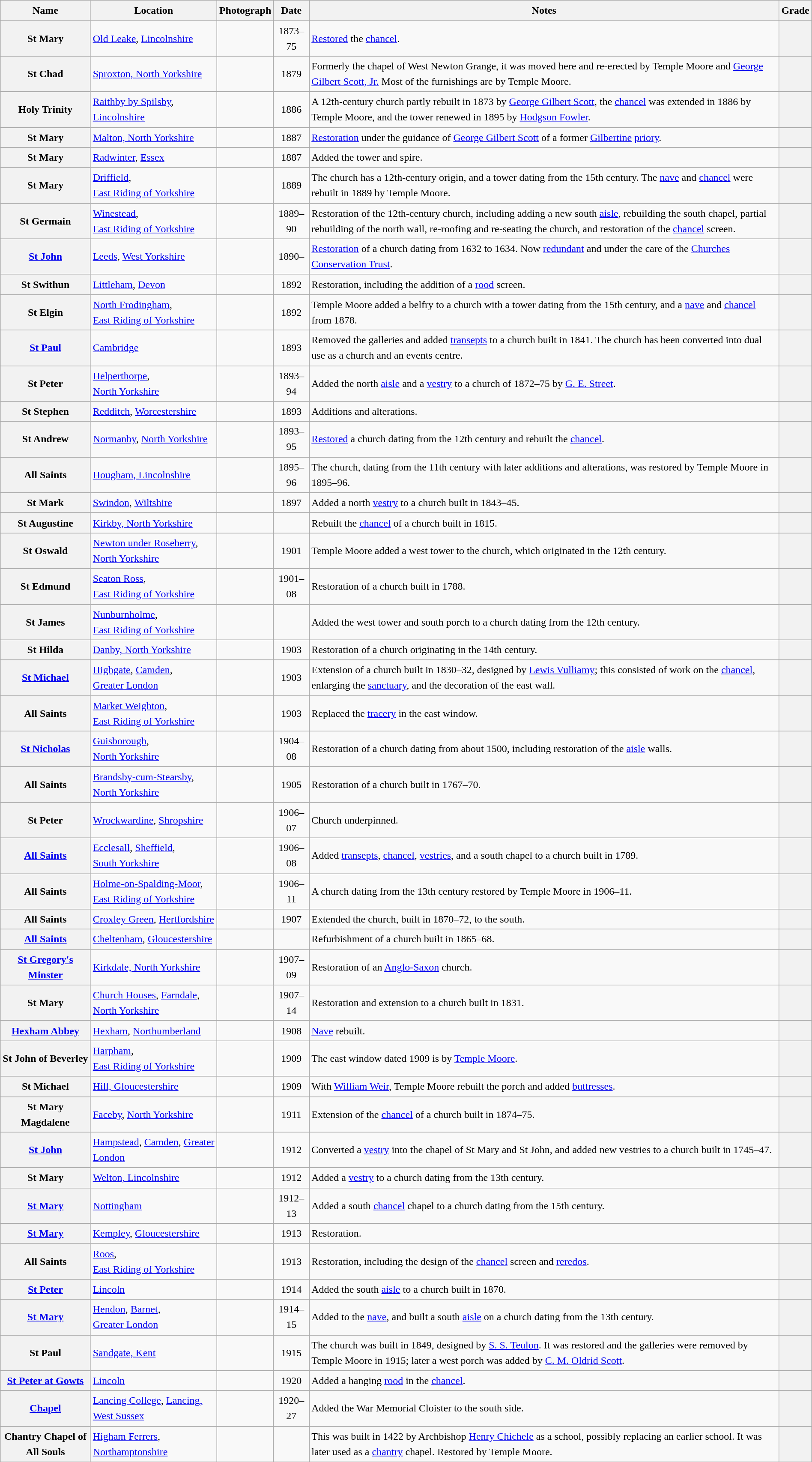<table class="wikitable sortable plainrowheaders" style="width:100%;border:0px;text-align:left;line-height:150%;">
<tr>
<th style="col" style="width:120px">Name</th>
<th style="col" style="width:150px">Location</th>
<th style="col" style="width:100px" class="unsortable">Photograph</th>
<th style="col" style="width:80px">Date</th>
<th scope="col" class="unsortable">Notes</th>
<th style="col" style="width:24px">Grade</th>
</tr>
<tr>
<th scope="row">St Mary</th>
<td><a href='#'>Old Leake</a>, <a href='#'>Lincolnshire</a><br><small></small></td>
<td></td>
<td align="center">1873–75</td>
<td><a href='#'>Restored</a> the <a href='#'>chancel</a>.</td>
<th></th>
</tr>
<tr>
<th scope="row">St Chad</th>
<td><a href='#'>Sproxton, North Yorkshire</a><br><small></small></td>
<td></td>
<td align="center">1879</td>
<td>Formerly the chapel of West Newton Grange, it was moved here and re-erected by Temple Moore and <a href='#'>George Gilbert Scott, Jr.</a>  Most of the furnishings are by Temple Moore.</td>
<th></th>
</tr>
<tr>
<th scope="row">Holy Trinity</th>
<td><a href='#'>Raithby by Spilsby</a>, <a href='#'>Lincolnshire</a><br><small></small></td>
<td></td>
<td align="center">1886</td>
<td>A 12th-century church partly rebuilt in 1873 by <a href='#'>George Gilbert Scott</a>, the <a href='#'>chancel</a> was extended in 1886 by Temple Moore, and the tower renewed in 1895 by <a href='#'>Hodgson Fowler</a>.</td>
<th></th>
</tr>
<tr>
<th scope="row">St Mary</th>
<td><a href='#'>Malton, North Yorkshire</a><br><small></small></td>
<td></td>
<td align="center">1887</td>
<td><a href='#'>Restoration</a> under the guidance of <a href='#'>George Gilbert Scott</a> of a former <a href='#'>Gilbertine</a> <a href='#'>priory</a>.</td>
<th></th>
</tr>
<tr>
<th scope="row">St Mary</th>
<td><a href='#'>Radwinter</a>, <a href='#'>Essex</a><br><small></small></td>
<td></td>
<td align="center">1887</td>
<td>Added the tower and spire.</td>
<th></th>
</tr>
<tr>
<th scope="row">St Mary</th>
<td><a href='#'>Driffield</a>,<br><a href='#'>East Riding of Yorkshire</a><br><small></small></td>
<td></td>
<td align="center">1889</td>
<td>The church has a 12th-century origin, and a tower dating from the 15th century.  The <a href='#'>nave</a> and <a href='#'>chancel</a> were rebuilt in 1889 by Temple Moore.</td>
<th></th>
</tr>
<tr>
<th scope="row">St Germain</th>
<td><a href='#'>Winestead</a>,<br><a href='#'>East Riding of Yorkshire</a><br><small></small></td>
<td></td>
<td align="center">1889–90</td>
<td>Restoration of the 12th-century church, including adding a new south <a href='#'>aisle</a>, rebuilding the south chapel, partial rebuilding of the north wall, re-roofing and re-seating the church, and restoration of the <a href='#'>chancel</a> screen.</td>
<th></th>
</tr>
<tr>
<th scope="row"><a href='#'>St John</a></th>
<td><a href='#'>Leeds</a>, <a href='#'>West Yorkshire</a><br><small></small></td>
<td></td>
<td align="center">1890–</td>
<td><a href='#'>Restoration</a> of a church dating from 1632 to 1634.  Now <a href='#'>redundant</a> and under the care of the <a href='#'>Churches Conservation Trust</a>.</td>
<th></th>
</tr>
<tr>
<th scope="row">St Swithun</th>
<td><a href='#'>Littleham</a>, <a href='#'>Devon</a><br><small></small></td>
<td></td>
<td align="center">1892</td>
<td>Restoration, including the addition of a <a href='#'>rood</a> screen.</td>
<th></th>
</tr>
<tr>
<th scope="row">St Elgin</th>
<td><a href='#'>North Frodingham</a>,<br><a href='#'>East Riding of Yorkshire</a><br><small></small></td>
<td></td>
<td align="center">1892</td>
<td>Temple Moore added a belfry to a church with a tower dating from the 15th century, and a <a href='#'>nave</a> and <a href='#'>chancel</a> from 1878.</td>
<th></th>
</tr>
<tr>
<th scope="row"><a href='#'>St Paul</a></th>
<td><a href='#'>Cambridge</a><br><small></small></td>
<td></td>
<td align="center">1893</td>
<td>Removed the galleries and added <a href='#'>transepts</a> to a church built in 1841.  The church has been converted into dual use as a church and an events centre.</td>
<th></th>
</tr>
<tr>
<th scope="row">St Peter</th>
<td><a href='#'>Helperthorpe</a>,<br><a href='#'>North Yorkshire</a><br><small></small></td>
<td></td>
<td align="center">1893–94</td>
<td>Added the north <a href='#'>aisle</a> and a <a href='#'>vestry</a> to a church of 1872–75 by <a href='#'>G. E. Street</a>.</td>
<th></th>
</tr>
<tr>
<th scope="row">St Stephen</th>
<td><a href='#'>Redditch</a>, <a href='#'>Worcestershire</a><br><small></small></td>
<td></td>
<td align="center">1893</td>
<td>Additions and alterations.</td>
<th></th>
</tr>
<tr>
<th scope="row">St Andrew</th>
<td><a href='#'>Normanby</a>, <a href='#'>North Yorkshire</a><br><small></small></td>
<td></td>
<td align="center">1893–95</td>
<td><a href='#'>Restored</a> a church dating from the 12th century and rebuilt the <a href='#'>chancel</a>.</td>
<th></th>
</tr>
<tr>
<th scope="row">All Saints</th>
<td><a href='#'>Hougham, Lincolnshire</a><br><small></small></td>
<td></td>
<td align="center">1895–96</td>
<td>The church, dating from the 11th century with later additions and alterations, was restored by Temple Moore in 1895–96.</td>
<th></th>
</tr>
<tr>
<th scope="row">St Mark</th>
<td><a href='#'>Swindon</a>, <a href='#'>Wiltshire</a><br><small></small></td>
<td></td>
<td align="center">1897</td>
<td>Added a north <a href='#'>vestry</a> to a church built in 1843–45.</td>
<th></th>
</tr>
<tr>
<th scope="row">St Augustine</th>
<td><a href='#'>Kirkby, North Yorkshire</a><br><small></small></td>
<td></td>
<td align="center"></td>
<td>Rebuilt the <a href='#'>chancel</a> of a church built in 1815.</td>
<th></th>
</tr>
<tr>
<th scope="row">St Oswald</th>
<td><a href='#'>Newton under Roseberry</a>,<br><a href='#'>North Yorkshire</a><br><small></small></td>
<td></td>
<td align="center">1901</td>
<td>Temple Moore added a west tower to the church, which originated in the 12th century.</td>
<th></th>
</tr>
<tr>
<th scope="row">St Edmund</th>
<td><a href='#'>Seaton Ross</a>,<br><a href='#'>East Riding of Yorkshire</a><br><small></small></td>
<td></td>
<td align="center">1901–08</td>
<td>Restoration of a church built in 1788.</td>
<th></th>
</tr>
<tr>
<th scope="row">St James</th>
<td><a href='#'>Nunburnholme</a>,<br><a href='#'>East Riding of Yorkshire</a><br><small></small></td>
<td></td>
<td align="center"></td>
<td>Added the west tower and south porch to a church dating from the 12th century.</td>
<th></th>
</tr>
<tr>
<th scope="row">St Hilda</th>
<td><a href='#'>Danby, North Yorkshire</a><br><small></small></td>
<td></td>
<td align="center">1903</td>
<td>Restoration of a church originating in the 14th century.</td>
<th></th>
</tr>
<tr>
<th scope="row"><a href='#'>St Michael</a></th>
<td><a href='#'>Highgate</a>, <a href='#'>Camden</a>,<br><a href='#'>Greater London</a><br><small></small></td>
<td></td>
<td align="center">1903</td>
<td>Extension of a church built in 1830–32, designed by <a href='#'>Lewis Vulliamy</a>; this consisted of work on the <a href='#'>chancel</a>, enlarging the <a href='#'>sanctuary</a>, and the decoration of the east wall.</td>
<th></th>
</tr>
<tr>
<th scope="row">All Saints</th>
<td><a href='#'>Market Weighton</a>,<br><a href='#'>East Riding of Yorkshire</a><br><small></small></td>
<td></td>
<td align="center">1903</td>
<td>Replaced the <a href='#'>tracery</a> in the east window.</td>
<th></th>
</tr>
<tr>
<th scope="row"><a href='#'>St Nicholas</a></th>
<td><a href='#'>Guisborough</a>,<br><a href='#'>North Yorkshire</a><br><small></small></td>
<td></td>
<td align="center">1904–08</td>
<td>Restoration of a church dating from about 1500, including restoration of the <a href='#'>aisle</a> walls.</td>
<th></th>
</tr>
<tr>
<th scope="row">All Saints</th>
<td><a href='#'>Brandsby-cum-Stearsby</a>, <a href='#'>North Yorkshire</a><br><small></small></td>
<td></td>
<td align="center">1905</td>
<td>Restoration of a church built in 1767–70.</td>
<th></th>
</tr>
<tr>
<th scope="row">St Peter</th>
<td><a href='#'>Wrockwardine</a>, <a href='#'>Shropshire</a><br><small></small></td>
<td></td>
<td align="center">1906–07</td>
<td>Church underpinned.</td>
<th></th>
</tr>
<tr>
<th scope="row"><a href='#'>All Saints</a></th>
<td><a href='#'>Ecclesall</a>, <a href='#'>Sheffield</a>,<br><a href='#'>South Yorkshire</a><br><small></small></td>
<td></td>
<td align="center">1906–08</td>
<td>Added <a href='#'>transepts</a>, <a href='#'>chancel</a>, <a href='#'>vestries</a>, and a south chapel to a church built in 1789.</td>
<th></th>
</tr>
<tr>
<th scope="row">All Saints</th>
<td><a href='#'>Holme-on-Spalding-Moor</a>,<br><a href='#'>East Riding of Yorkshire</a><br><small></small></td>
<td></td>
<td align="center">1906–11</td>
<td>A church dating from the 13th century restored by Temple Moore in 1906–11.</td>
<th></th>
</tr>
<tr>
<th scope="row">All Saints</th>
<td><a href='#'>Croxley Green</a>, <a href='#'>Hertfordshire</a><br><small></small></td>
<td></td>
<td align="center">1907</td>
<td>Extended the church, built in 1870–72, to the south.</td>
<th></th>
</tr>
<tr>
<th scope="row"><a href='#'>All Saints</a></th>
<td><a href='#'>Cheltenham</a>, <a href='#'>Gloucestershire</a><br><small></small></td>
<td></td>
<td align="center"></td>
<td>Refurbishment of a church built in 1865–68.</td>
<th></th>
</tr>
<tr>
<th scope="row"><a href='#'>St Gregory's Minster</a></th>
<td><a href='#'>Kirkdale, North Yorkshire</a><br><small></small></td>
<td></td>
<td align="center">1907–09</td>
<td>Restoration of an <a href='#'>Anglo-Saxon</a> church.</td>
<th></th>
</tr>
<tr>
<th scope="row">St Mary</th>
<td><a href='#'>Church Houses</a>, <a href='#'>Farndale</a>,<br><a href='#'>North Yorkshire</a><br><small></small></td>
<td></td>
<td align="center">1907–14</td>
<td>Restoration and extension to a church built in 1831.</td>
<th></th>
</tr>
<tr>
<th scope="row"><a href='#'>Hexham Abbey</a></th>
<td><a href='#'>Hexham</a>, <a href='#'>Northumberland</a><br><small></small></td>
<td></td>
<td align="center">1908</td>
<td><a href='#'>Nave</a> rebuilt.</td>
<th></th>
</tr>
<tr>
<th scope="row">St John of Beverley</th>
<td><a href='#'>Harpham</a>,<br><a href='#'>East Riding of Yorkshire</a><br><small></small></td>
<td></td>
<td align="center">1909</td>
<td>The east window dated 1909 is by <a href='#'>Temple Moore</a>.</td>
<th></th>
</tr>
<tr>
<th scope="row">St Michael</th>
<td><a href='#'>Hill, Gloucestershire</a><br><small></small></td>
<td></td>
<td align="center">1909</td>
<td>With <a href='#'>William Weir</a>, Temple Moore rebuilt the porch and added <a href='#'>buttresses</a>.</td>
<th></th>
</tr>
<tr>
<th scope="row">St Mary Magdalene</th>
<td><a href='#'>Faceby</a>, <a href='#'>North Yorkshire</a><br><small></small></td>
<td></td>
<td align="center">1911</td>
<td>Extension of the <a href='#'>chancel</a> of a church built in 1874–75.</td>
<th></th>
</tr>
<tr>
<th scope="row"><a href='#'>St John</a></th>
<td><a href='#'>Hampstead</a>, <a href='#'>Camden</a>, <a href='#'>Greater London</a><br><small></small></td>
<td></td>
<td align="center">1912</td>
<td>Converted a <a href='#'>vestry</a> into the chapel of St Mary and St John, and added new vestries to a church built in 1745–47.</td>
<th></th>
</tr>
<tr>
<th scope="row">St Mary</th>
<td><a href='#'>Welton, Lincolnshire</a><br><small></small></td>
<td></td>
<td align="center">1912</td>
<td>Added a <a href='#'>vestry</a> to a church dating from the 13th century.</td>
<th></th>
</tr>
<tr>
<th scope="row"><a href='#'>St Mary</a></th>
<td><a href='#'>Nottingham</a><br><small></small></td>
<td></td>
<td align="center">1912–13</td>
<td>Added a south <a href='#'>chancel</a> chapel to a church dating from the 15th century.</td>
<th></th>
</tr>
<tr>
<th scope="row"><a href='#'>St Mary</a></th>
<td><a href='#'>Kempley</a>, <a href='#'>Gloucestershire</a><br><small></small></td>
<td></td>
<td align="center">1913</td>
<td>Restoration.</td>
<th></th>
</tr>
<tr>
<th scope="row">All Saints</th>
<td><a href='#'>Roos</a>,<br><a href='#'>East Riding of Yorkshire</a><br><small></small></td>
<td></td>
<td align="center">1913</td>
<td>Restoration, including the design of the <a href='#'>chancel</a> screen and <a href='#'>reredos</a>.</td>
<th></th>
</tr>
<tr>
<th scope="row"><a href='#'>St Peter</a></th>
<td><a href='#'>Lincoln</a><br><small></small></td>
<td></td>
<td align="center">1914</td>
<td>Added the south <a href='#'>aisle</a> to a church built in 1870.</td>
<th></th>
</tr>
<tr>
<th scope="row"><a href='#'>St Mary</a></th>
<td><a href='#'>Hendon</a>, <a href='#'>Barnet</a>,<br><a href='#'>Greater London</a><br><small></small></td>
<td></td>
<td align="center">1914–15</td>
<td>Added to the <a href='#'>nave</a>, and built a south <a href='#'>aisle</a> on a church dating from the 13th century.</td>
<th></th>
</tr>
<tr>
<th scope="row">St Paul</th>
<td><a href='#'>Sandgate, Kent</a><br><small></small></td>
<td></td>
<td align="center">1915</td>
<td>The church was built in 1849, designed by <a href='#'>S. S. Teulon</a>.  It was restored and the galleries were removed by Temple Moore in 1915; later a west porch was added by <a href='#'>C. M. Oldrid Scott</a>.</td>
<th></th>
</tr>
<tr>
<th scope="row"><a href='#'>St Peter at Gowts</a></th>
<td><a href='#'>Lincoln</a><br><small></small></td>
<td></td>
<td align="center">1920</td>
<td>Added a hanging <a href='#'>rood</a> in the <a href='#'>chancel</a>.</td>
<th></th>
</tr>
<tr>
<th scope="row"><a href='#'>Chapel</a></th>
<td><a href='#'>Lancing College</a>, <a href='#'>Lancing, West Sussex</a><br><small></small></td>
<td></td>
<td align="center">1920–27</td>
<td>Added the War Memorial Cloister to the south side.</td>
<th></th>
</tr>
<tr>
<th scope="row">Chantry Chapel of All Souls</th>
<td><a href='#'>Higham Ferrers</a>, <a href='#'>Northamptonshire</a><br><small></small></td>
<td></td>
<td align="center"></td>
<td>This was built in 1422 by Archbishop <a href='#'>Henry Chichele</a> as a school, possibly replacing an earlier school.  It was later used as a <a href='#'>chantry</a> chapel.  Restored by Temple Moore.</td>
<th></th>
</tr>
<tr>
</tr>
</table>
